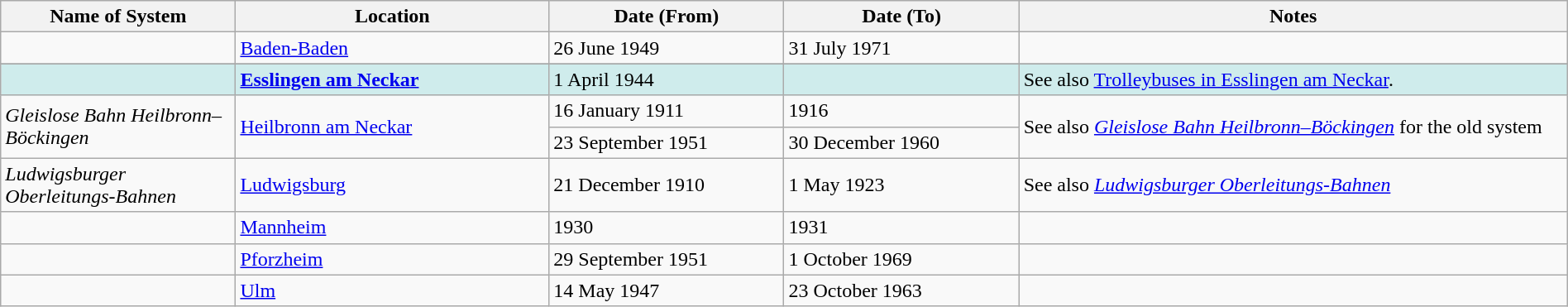<table class="wikitable" style="width:100%;">
<tr>
<th style="width:15%;">Name of System</th>
<th style="width:20%;">Location</th>
<th style="width:15%;">Date (From)</th>
<th style="width:15%;">Date (To)</th>
<th style="width:35%;">Notes</th>
</tr>
<tr>
<td> </td>
<td><a href='#'>Baden-Baden</a></td>
<td>26 June 1949</td>
<td>31 July 1971</td>
<td> </td>
</tr>
<tr>
</tr>
<tr style="background:#CFECEC">
<td> </td>
<td><strong><a href='#'>Esslingen am Neckar</a></strong></td>
<td>1 April 1944</td>
<td> </td>
<td>See also <a href='#'>Trolleybuses in Esslingen am Neckar</a>.</td>
</tr>
<tr>
<td rowspan="2"><em>Gleislose Bahn Heilbronn–Böckingen</em></td>
<td rowspan="2"><a href='#'>Heilbronn am Neckar</a></td>
<td>16 January 1911</td>
<td>1916</td>
<td rowspan="2">See also <em><a href='#'>Gleislose Bahn Heilbronn–Böckingen</a></em>  for the old system</td>
</tr>
<tr>
<td>23 September 1951</td>
<td>30 December 1960</td>
</tr>
<tr>
<td><em>Ludwigsburger Oberleitungs-Bahnen</em></td>
<td><a href='#'>Ludwigsburg</a></td>
<td>21 December 1910</td>
<td>1 May 1923</td>
<td>See also <em><a href='#'>Ludwigsburger Oberleitungs-Bahnen</a></em> </td>
</tr>
<tr>
<td> </td>
<td><a href='#'>Mannheim</a></td>
<td>1930</td>
<td>1931</td>
<td> </td>
</tr>
<tr>
<td> </td>
<td><a href='#'>Pforzheim</a></td>
<td>29 September 1951</td>
<td>1 October 1969</td>
<td> </td>
</tr>
<tr>
<td> </td>
<td><a href='#'>Ulm</a></td>
<td>14 May 1947</td>
<td>23 October 1963</td>
<td> </td>
</tr>
</table>
